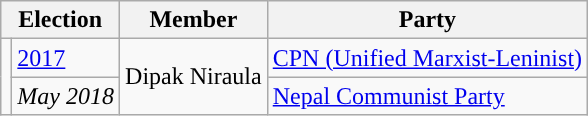<table class="wikitable">
<tr>
<th colspan="2">Election</th>
<th>Member</th>
<th>Party</th>
</tr>
<tr>
<td rowspan="2" style="background-color:"></td>
<td><a href='#'>2017</a></td>
<td rowspan="2">Dipak Niraula</td>
<td><a href='#'>CPN (Unified Marxist-Leninist)</a></td>
</tr>
<tr>
<td><em>May 2018</em></td>
<td><a href='#'>Nepal Communist Party</a></td>
</tr>
</table>
